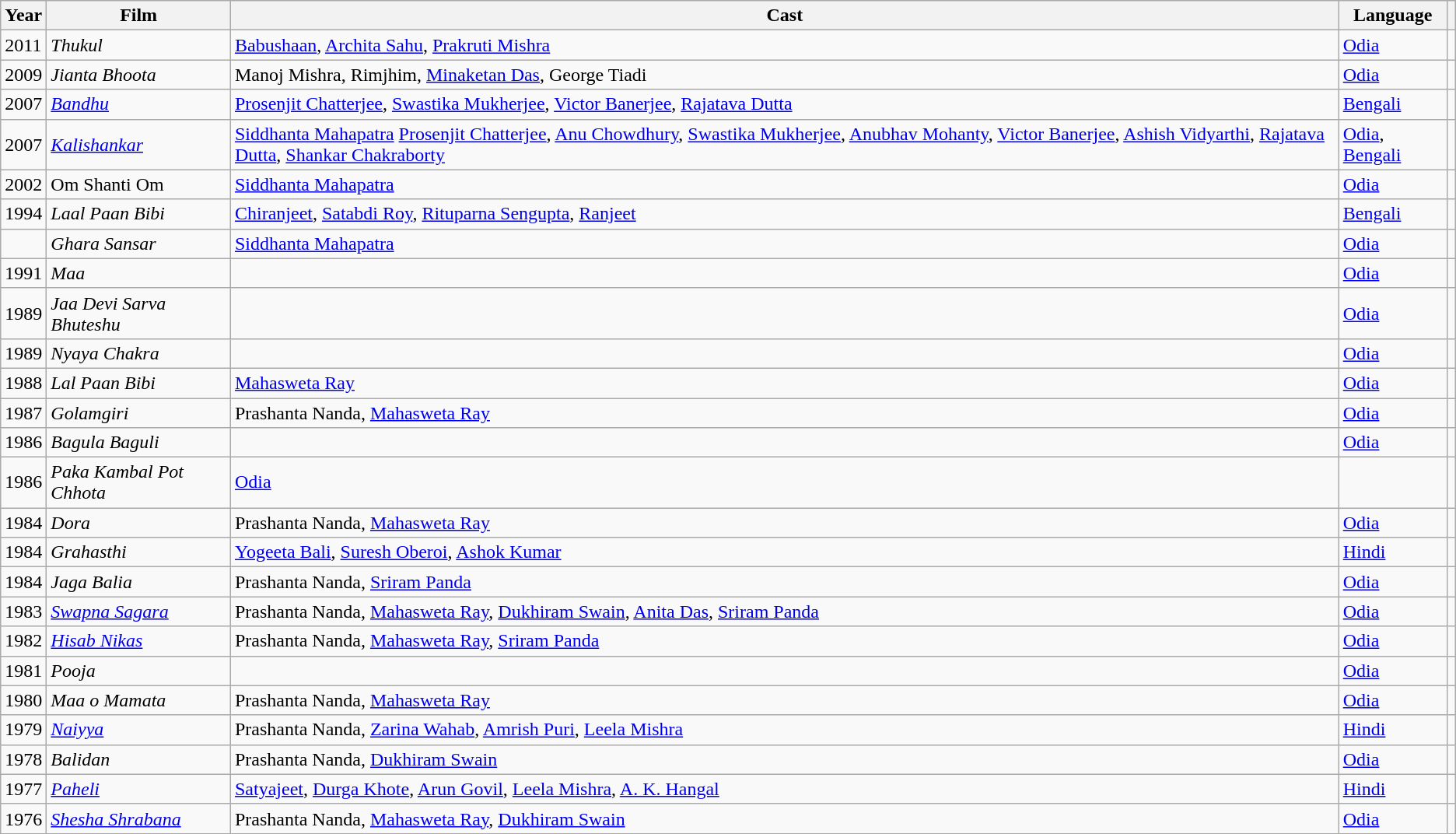<table class="wikitable">
<tr>
<th>Year</th>
<th>Film</th>
<th>Cast</th>
<th>Language</th>
<th></th>
</tr>
<tr>
<td>2011</td>
<td><em>Thukul</em></td>
<td><a href='#'>Babushaan</a>, <a href='#'>Archita Sahu</a>, <a href='#'>Prakruti Mishra</a></td>
<td><a href='#'>Odia</a></td>
<td></td>
</tr>
<tr>
<td>2009</td>
<td><em>Jianta Bhoota</em></td>
<td>Manoj Mishra, Rimjhim, <a href='#'>Minaketan Das</a>, George Tiadi</td>
<td><a href='#'>Odia</a></td>
<td></td>
</tr>
<tr>
<td>2007</td>
<td><em><a href='#'>Bandhu</a></em></td>
<td><a href='#'>Prosenjit Chatterjee</a>, <a href='#'>Swastika Mukherjee</a>, <a href='#'>Victor Banerjee</a>, <a href='#'>Rajatava Dutta</a></td>
<td><a href='#'>Bengali</a></td>
<td></td>
</tr>
<tr>
<td>2007</td>
<td><em><a href='#'>Kalishankar</a></em></td>
<td><a href='#'>Siddhanta Mahapatra</a> <a href='#'>Prosenjit Chatterjee</a>, <a href='#'>Anu Chowdhury</a>, <a href='#'>Swastika Mukherjee</a>, <a href='#'>Anubhav Mohanty</a>, <a href='#'>Victor Banerjee</a>, <a href='#'>Ashish Vidyarthi</a>, <a href='#'>Rajatava Dutta</a>, <a href='#'>Shankar Chakraborty</a></td>
<td><a href='#'>Odia</a>, <a href='#'>Bengali</a></td>
<td></td>
</tr>
<tr>
<td>2002</td>
<td>Om Shanti Om</td>
<td><a href='#'>Siddhanta Mahapatra</a></td>
<td><a href='#'>Odia</a></td>
<td></td>
</tr>
<tr>
<td>1994</td>
<td><em>Laal Paan Bibi</em></td>
<td><a href='#'>Chiranjeet</a>, <a href='#'>Satabdi Roy</a>, <a href='#'>Rituparna Sengupta</a>, <a href='#'>Ranjeet</a></td>
<td><a href='#'>Bengali</a></td>
<td></td>
</tr>
<tr>
<td></td>
<td><em>Ghara Sansar</em></td>
<td><a href='#'>Siddhanta Mahapatra</a></td>
<td><a href='#'>Odia</a></td>
<td></td>
</tr>
<tr>
<td>1991</td>
<td><em>Maa</em></td>
<td></td>
<td><a href='#'>Odia</a></td>
<td></td>
</tr>
<tr>
<td>1989</td>
<td><em>Jaa Devi Sarva Bhuteshu</em></td>
<td></td>
<td><a href='#'>Odia</a></td>
<td></td>
</tr>
<tr>
<td>1989</td>
<td><em>Nyaya Chakra</em></td>
<td></td>
<td><a href='#'>Odia</a></td>
<td></td>
</tr>
<tr>
<td>1988</td>
<td><em>Lal Paan Bibi</em></td>
<td><a href='#'>Mahasweta Ray</a></td>
<td><a href='#'>Odia</a></td>
<td></td>
</tr>
<tr>
<td>1987</td>
<td><em>Golamgiri</em></td>
<td>Prashanta Nanda, <a href='#'>Mahasweta Ray</a></td>
<td><a href='#'>Odia</a></td>
<td></td>
</tr>
<tr>
<td>1986</td>
<td><em>Bagula Baguli</em></td>
<td></td>
<td><a href='#'>Odia</a></td>
<td></td>
</tr>
<tr>
<td>1986</td>
<td><em>Paka Kambal Pot Chhota</em></td>
<td Prashanta Nanda, ><a href='#'>Odia</a></td>
<td></td>
</tr>
<tr>
<td>1984</td>
<td><em>Dora</em></td>
<td>Prashanta Nanda, <a href='#'>Mahasweta Ray</a></td>
<td><a href='#'>Odia</a></td>
<td></td>
</tr>
<tr>
<td>1984</td>
<td><em>Grahasthi</em></td>
<td><a href='#'>Yogeeta Bali</a>, <a href='#'>Suresh Oberoi</a>, <a href='#'>Ashok Kumar</a></td>
<td><a href='#'>Hindi</a></td>
<td></td>
</tr>
<tr>
<td>1984</td>
<td><em>Jaga Balia</em></td>
<td>Prashanta Nanda, <a href='#'>Sriram Panda</a></td>
<td><a href='#'>Odia</a></td>
<td></td>
</tr>
<tr>
<td>1983</td>
<td><em><a href='#'>Swapna Sagara</a></em></td>
<td>Prashanta Nanda, <a href='#'>Mahasweta Ray</a>, <a href='#'>Dukhiram Swain</a>, <a href='#'>Anita Das</a>, <a href='#'>Sriram Panda</a></td>
<td><a href='#'>Odia</a></td>
<td></td>
</tr>
<tr>
<td>1982</td>
<td><em><a href='#'>Hisab Nikas</a></em></td>
<td>Prashanta Nanda, <a href='#'>Mahasweta Ray</a>, <a href='#'>Sriram Panda</a></td>
<td><a href='#'>Odia</a></td>
<td></td>
</tr>
<tr>
<td>1981</td>
<td><em>Pooja</em></td>
<td></td>
<td><a href='#'>Odia</a></td>
<td></td>
</tr>
<tr>
<td>1980</td>
<td><em>Maa o Mamata</em></td>
<td>Prashanta Nanda, <a href='#'>Mahasweta Ray</a></td>
<td><a href='#'>Odia</a></td>
<td></td>
</tr>
<tr>
<td>1979</td>
<td><em><a href='#'>Naiyya</a></em></td>
<td>Prashanta Nanda, <a href='#'>Zarina Wahab</a>, <a href='#'>Amrish Puri</a>, <a href='#'>Leela Mishra</a></td>
<td><a href='#'>Hindi</a></td>
<td></td>
</tr>
<tr>
<td>1978</td>
<td><em>Balidan</em></td>
<td>Prashanta Nanda, <a href='#'>Dukhiram Swain</a></td>
<td><a href='#'>Odia</a></td>
<td></td>
</tr>
<tr>
<td>1977</td>
<td><em><a href='#'>Paheli</a></em></td>
<td><a href='#'>Satyajeet</a>, <a href='#'>Durga Khote</a>, <a href='#'>Arun Govil</a>, <a href='#'>Leela Mishra</a>, <a href='#'>A. K. Hangal</a></td>
<td><a href='#'>Hindi</a></td>
<td></td>
</tr>
<tr>
<td>1976</td>
<td><em><a href='#'>Shesha Shrabana</a></em></td>
<td>Prashanta Nanda, <a href='#'>Mahasweta Ray</a>, <a href='#'>Dukhiram Swain</a></td>
<td><a href='#'>Odia</a></td>
<td></td>
</tr>
</table>
